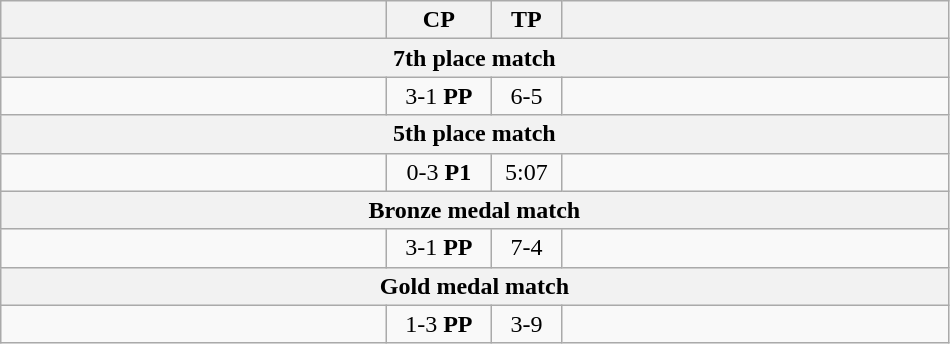<table class="wikitable" style="text-align: center;" |>
<tr>
<th width="250"></th>
<th width="62">CP</th>
<th width="40">TP</th>
<th width="250"></th>
</tr>
<tr>
<th colspan="5">7th place match</th>
</tr>
<tr>
<td style="text-align:left;"><strong></strong></td>
<td>3-1 <strong>PP</strong></td>
<td>6-5</td>
<td style="text-align:left;"></td>
</tr>
<tr>
<th colspan="5">5th place match</th>
</tr>
<tr>
<td style="text-align:left;"></td>
<td>0-3 <strong>P1</strong></td>
<td>5:07</td>
<td style="text-align:left;"><strong></strong></td>
</tr>
<tr>
<th colspan="5">Bronze medal match</th>
</tr>
<tr>
<td style="text-align:left;"><strong></strong></td>
<td>3-1 <strong>PP</strong></td>
<td>7-4</td>
<td style="text-align:left;"></td>
</tr>
<tr>
<th colspan="5">Gold medal match</th>
</tr>
<tr>
<td style="text-align:left;"></td>
<td>1-3 <strong>PP</strong></td>
<td>3-9</td>
<td style="text-align:left;"><strong></strong></td>
</tr>
</table>
